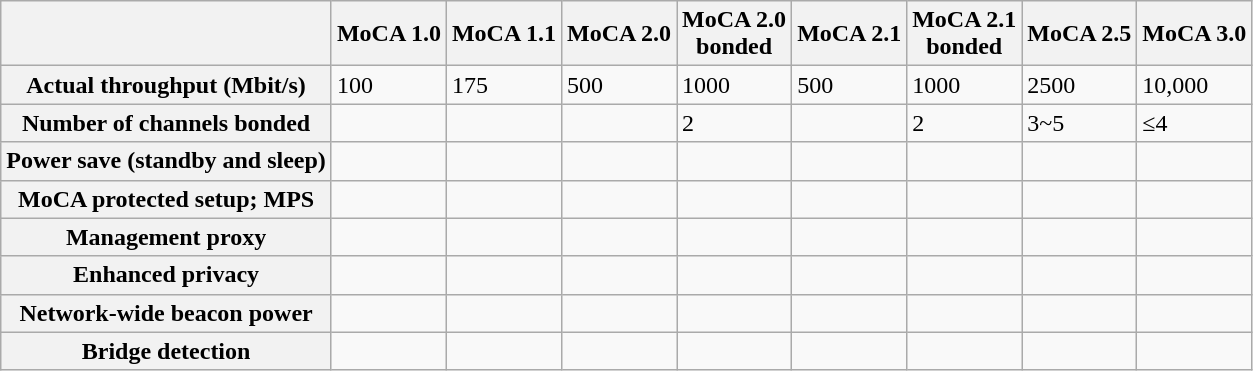<table class="wikitable">
<tr>
<th></th>
<th>MoCA 1.0</th>
<th>MoCA 1.1</th>
<th>MoCA 2.0</th>
<th>MoCA 2.0 <br>bonded</th>
<th>MoCA 2.1</th>
<th>MoCA 2.1 <br>bonded</th>
<th>MoCA 2.5</th>
<th>MoCA 3.0</th>
</tr>
<tr>
<th>Actual throughput (Mbit/s)</th>
<td>100</td>
<td>175</td>
<td>500</td>
<td>1000</td>
<td>500</td>
<td>1000</td>
<td>2500</td>
<td>10,000</td>
</tr>
<tr>
<th>Number of channels bonded</th>
<td></td>
<td></td>
<td></td>
<td>2</td>
<td></td>
<td>2</td>
<td>3~5</td>
<td>≤4</td>
</tr>
<tr>
<th>Power save (standby and sleep)</th>
<td></td>
<td></td>
<td></td>
<td></td>
<td></td>
<td></td>
<td></td>
<td></td>
</tr>
<tr>
<th>MoCA protected setup; MPS</th>
<td></td>
<td></td>
<td></td>
<td></td>
<td></td>
<td></td>
<td></td>
<td></td>
</tr>
<tr>
<th>Management proxy</th>
<td></td>
<td></td>
<td></td>
<td></td>
<td></td>
<td></td>
<td></td>
<td></td>
</tr>
<tr>
<th>Enhanced privacy</th>
<td></td>
<td></td>
<td></td>
<td></td>
<td></td>
<td></td>
<td></td>
</tr>
<tr>
<th>Network-wide beacon power</th>
<td></td>
<td></td>
<td></td>
<td></td>
<td></td>
<td></td>
<td></td>
<td></td>
</tr>
<tr>
<th>Bridge detection</th>
<td></td>
<td></td>
<td></td>
<td></td>
<td></td>
<td></td>
<td></td>
<td></td>
</tr>
</table>
